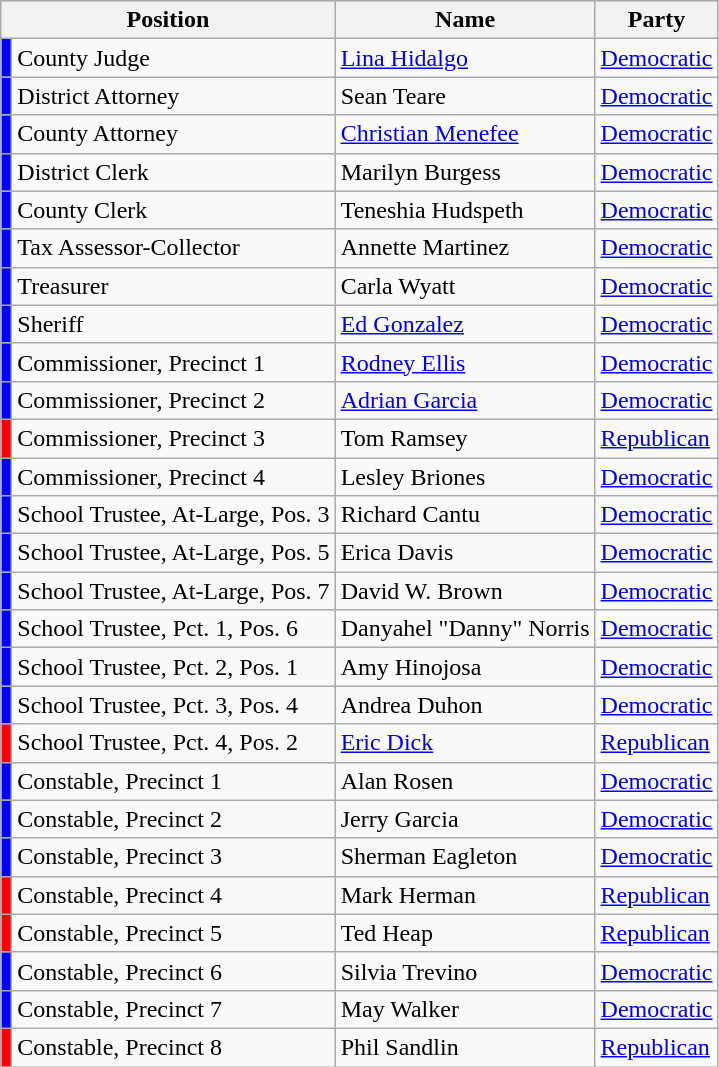<table class="wikitable">
<tr>
<th colspan="2" style="text-align:center; vertical-align:bottom;">Position</th>
<th style="text-align:center; vertical-align:bottom;">Name</th>
<th style="text-align:center; vertical-align:bottom;">Party</th>
</tr>
<tr>
<td style="background:blue;"></td>
<td>County Judge</td>
<td><a href='#'>Lina Hidalgo</a></td>
<td><a href='#'>Democratic</a></td>
</tr>
<tr>
<td style="background:blue;"></td>
<td>District Attorney</td>
<td>Sean Teare</td>
<td><a href='#'>Democratic</a></td>
</tr>
<tr>
<td style="background:blue;"></td>
<td>County Attorney</td>
<td><a href='#'>Christian Menefee</a></td>
<td><a href='#'>Democratic</a></td>
</tr>
<tr>
<td style="background:blue;"></td>
<td>District Clerk</td>
<td>Marilyn Burgess</td>
<td><a href='#'>Democratic</a></td>
</tr>
<tr>
<td style="background:blue;"></td>
<td>County Clerk</td>
<td>Teneshia Hudspeth</td>
<td><a href='#'>Democratic</a></td>
</tr>
<tr>
<td style="background:blue;"></td>
<td>Tax Assessor-Collector</td>
<td>Annette Martinez</td>
<td><a href='#'>Democratic</a></td>
</tr>
<tr>
<td style="background:blue;"></td>
<td>Treasurer</td>
<td>Carla Wyatt</td>
<td><a href='#'>Democratic</a></td>
</tr>
<tr>
<td style="background:blue;"></td>
<td>Sheriff</td>
<td><a href='#'>Ed Gonzalez</a></td>
<td><a href='#'>Democratic</a></td>
</tr>
<tr>
<td style="background:blue;"></td>
<td>Commissioner, Precinct 1</td>
<td><a href='#'>Rodney Ellis</a></td>
<td><a href='#'>Democratic</a></td>
</tr>
<tr>
<td style="background:blue;"></td>
<td>Commissioner, Precinct 2</td>
<td><a href='#'>Adrian Garcia</a></td>
<td><a href='#'>Democratic</a></td>
</tr>
<tr>
<td style="background:red;"></td>
<td>Commissioner, Precinct 3</td>
<td>Tom Ramsey</td>
<td><a href='#'>Republican</a></td>
</tr>
<tr>
<td style="background:blue;"></td>
<td>Commissioner, Precinct 4</td>
<td>Lesley Briones</td>
<td><a href='#'>Democratic</a></td>
</tr>
<tr>
<td style="background:blue;"></td>
<td>School Trustee, At-Large, Pos. 3</td>
<td>Richard Cantu</td>
<td><a href='#'>Democratic</a></td>
</tr>
<tr>
<td style="background:blue;"></td>
<td>School Trustee, At-Large, Pos. 5</td>
<td>Erica Davis</td>
<td><a href='#'>Democratic</a></td>
</tr>
<tr>
<td style="background:blue;"></td>
<td>School Trustee, At-Large, Pos. 7</td>
<td>David W. Brown</td>
<td><a href='#'>Democratic</a></td>
</tr>
<tr>
<td style="background:blue;"></td>
<td>School Trustee, Pct. 1, Pos. 6</td>
<td>Danyahel "Danny" Norris</td>
<td><a href='#'>Democratic</a></td>
</tr>
<tr>
<td style="background:blue;"></td>
<td>School Trustee, Pct. 2, Pos. 1</td>
<td>Amy Hinojosa</td>
<td><a href='#'>Democratic</a></td>
</tr>
<tr>
<td style="background:blue;"></td>
<td>School Trustee, Pct. 3, Pos. 4</td>
<td>Andrea Duhon</td>
<td><a href='#'>Democratic</a></td>
</tr>
<tr>
<td style="background:red;"></td>
<td>School Trustee, Pct. 4, Pos. 2</td>
<td><a href='#'>Eric Dick</a></td>
<td><a href='#'>Republican</a></td>
</tr>
<tr>
<td style="background:blue;"></td>
<td>Constable, Precinct 1</td>
<td>Alan Rosen</td>
<td><a href='#'>Democratic</a></td>
</tr>
<tr>
<td style="background:blue;"></td>
<td>Constable, Precinct 2</td>
<td>Jerry Garcia</td>
<td><a href='#'>Democratic</a></td>
</tr>
<tr>
<td style="background:blue;"></td>
<td>Constable, Precinct 3</td>
<td>Sherman Eagleton</td>
<td><a href='#'>Democratic</a></td>
</tr>
<tr>
<td style="background:red;"></td>
<td>Constable, Precinct 4</td>
<td>Mark Herman</td>
<td><a href='#'>Republican</a></td>
</tr>
<tr>
<td style="background:red;"></td>
<td>Constable, Precinct 5</td>
<td>Ted Heap</td>
<td><a href='#'>Republican</a></td>
</tr>
<tr>
<td style="background:blue;"></td>
<td>Constable, Precinct 6</td>
<td>Silvia Trevino</td>
<td><a href='#'>Democratic</a></td>
</tr>
<tr>
<td style="background:blue;"></td>
<td>Constable, Precinct 7</td>
<td>May Walker</td>
<td><a href='#'>Democratic</a></td>
</tr>
<tr>
<td style="background:red;"></td>
<td>Constable, Precinct 8</td>
<td>Phil Sandlin</td>
<td><a href='#'>Republican</a></td>
</tr>
</table>
